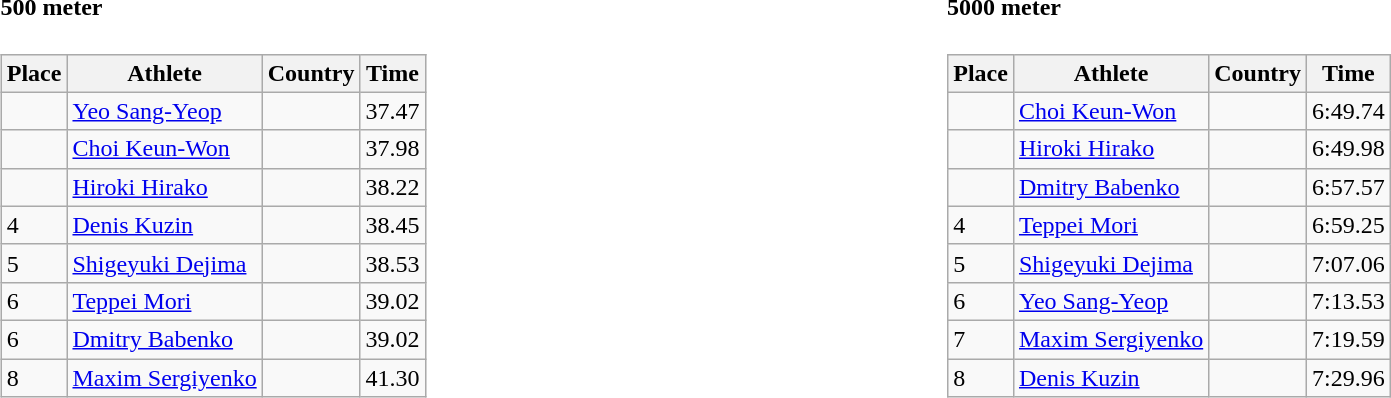<table width=100%>
<tr>
<td width=50% align=left valign=top><br><h4>500 meter</h4><table class="wikitable">
<tr>
<th>Place</th>
<th>Athlete</th>
<th>Country</th>
<th>Time</th>
</tr>
<tr>
<td></td>
<td><a href='#'>Yeo Sang-Yeop</a></td>
<td></td>
<td>37.47</td>
</tr>
<tr>
<td></td>
<td><a href='#'>Choi Keun-Won</a></td>
<td></td>
<td>37.98</td>
</tr>
<tr>
<td></td>
<td><a href='#'>Hiroki Hirako</a></td>
<td></td>
<td>38.22</td>
</tr>
<tr>
<td>4</td>
<td><a href='#'>Denis Kuzin</a></td>
<td></td>
<td>38.45</td>
</tr>
<tr>
<td>5</td>
<td><a href='#'>Shigeyuki Dejima</a></td>
<td></td>
<td>38.53</td>
</tr>
<tr>
<td>6</td>
<td><a href='#'>Teppei Mori</a></td>
<td></td>
<td>39.02</td>
</tr>
<tr>
<td>6</td>
<td><a href='#'>Dmitry Babenko</a></td>
<td></td>
<td>39.02</td>
</tr>
<tr>
<td>8</td>
<td><a href='#'>Maxim Sergiyenko</a></td>
<td></td>
<td>41.30</td>
</tr>
</table>
</td>
<td width=50% align=left valign=top><br><h4>5000 meter</h4><table class="wikitable">
<tr>
<th>Place</th>
<th>Athlete</th>
<th>Country</th>
<th>Time</th>
</tr>
<tr>
<td></td>
<td><a href='#'>Choi Keun-Won</a></td>
<td></td>
<td>6:49.74</td>
</tr>
<tr>
<td></td>
<td><a href='#'>Hiroki Hirako</a></td>
<td></td>
<td>6:49.98</td>
</tr>
<tr>
<td></td>
<td><a href='#'>Dmitry Babenko</a></td>
<td></td>
<td>6:57.57</td>
</tr>
<tr>
<td>4</td>
<td><a href='#'>Teppei Mori</a></td>
<td></td>
<td>6:59.25</td>
</tr>
<tr>
<td>5</td>
<td><a href='#'>Shigeyuki Dejima</a></td>
<td></td>
<td>7:07.06</td>
</tr>
<tr>
<td>6</td>
<td><a href='#'>Yeo Sang-Yeop</a></td>
<td></td>
<td>7:13.53</td>
</tr>
<tr>
<td>7</td>
<td><a href='#'>Maxim Sergiyenko</a></td>
<td></td>
<td>7:19.59</td>
</tr>
<tr>
<td>8</td>
<td><a href='#'>Denis Kuzin</a></td>
<td></td>
<td>7:29.96</td>
</tr>
</table>
</td>
</tr>
</table>
